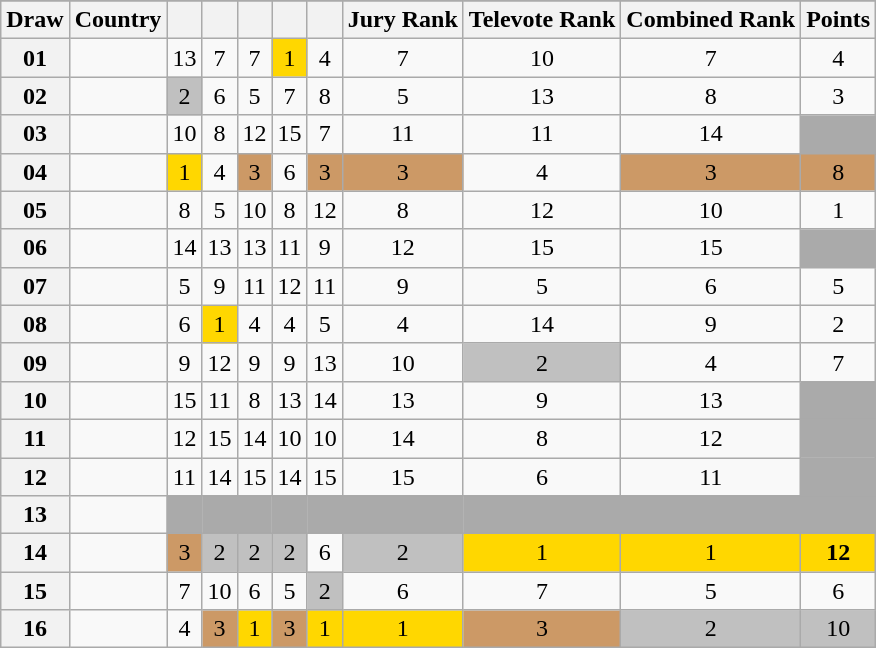<table class="sortable wikitable collapsible plainrowheaders" style="text-align:center;">
<tr>
</tr>
<tr>
<th scope="col">Draw</th>
<th scope="col">Country</th>
<th scope="col"><small></small></th>
<th scope="col"><small></small></th>
<th scope="col"><small></small></th>
<th scope="col"><small></small></th>
<th scope="col"><small></small></th>
<th scope="col">Jury Rank</th>
<th scope="col">Televote Rank</th>
<th scope="col">Combined Rank</th>
<th scope="col">Points</th>
</tr>
<tr>
<th scope="row" style="text-align:center;">01</th>
<td style="text-align:left;"></td>
<td>13</td>
<td>7</td>
<td>7</td>
<td style="background:gold;">1</td>
<td>4</td>
<td>7</td>
<td>10</td>
<td>7</td>
<td>4</td>
</tr>
<tr>
<th scope="row" style="text-align:center;">02</th>
<td style="text-align:left;"></td>
<td style="background:silver;">2</td>
<td>6</td>
<td>5</td>
<td>7</td>
<td>8</td>
<td>5</td>
<td>13</td>
<td>8</td>
<td>3</td>
</tr>
<tr>
<th scope="row" style="text-align:center;">03</th>
<td style="text-align:left;"></td>
<td>10</td>
<td>8</td>
<td>12</td>
<td>15</td>
<td>7</td>
<td>11</td>
<td>11</td>
<td>14</td>
<td style="background:#AAAAAA;"></td>
</tr>
<tr>
<th scope="row" style="text-align:center;">04</th>
<td style="text-align:left;"></td>
<td style="background:gold;">1</td>
<td>4</td>
<td style="background:#CC9966;">3</td>
<td>6</td>
<td style="background:#CC9966;">3</td>
<td style="background:#CC9966;">3</td>
<td>4</td>
<td style="background:#CC9966;">3</td>
<td style="background:#CC9966;">8</td>
</tr>
<tr>
<th scope="row" style="text-align:center;">05</th>
<td style="text-align:left;"></td>
<td>8</td>
<td>5</td>
<td>10</td>
<td>8</td>
<td>12</td>
<td>8</td>
<td>12</td>
<td>10</td>
<td>1</td>
</tr>
<tr>
<th scope="row" style="text-align:center;">06</th>
<td style="text-align:left;"></td>
<td>14</td>
<td>13</td>
<td>13</td>
<td>11</td>
<td>9</td>
<td>12</td>
<td>15</td>
<td>15</td>
<td style="background:#AAAAAA;"></td>
</tr>
<tr>
<th scope="row" style="text-align:center;">07</th>
<td style="text-align:left;"></td>
<td>5</td>
<td>9</td>
<td>11</td>
<td>12</td>
<td>11</td>
<td>9</td>
<td>5</td>
<td>6</td>
<td>5</td>
</tr>
<tr>
<th scope="row" style="text-align:center;">08</th>
<td style="text-align:left;"></td>
<td>6</td>
<td style="background:gold;">1</td>
<td>4</td>
<td>4</td>
<td>5</td>
<td>4</td>
<td>14</td>
<td>9</td>
<td>2</td>
</tr>
<tr>
<th scope="row" style="text-align:center;">09</th>
<td style="text-align:left;"></td>
<td>9</td>
<td>12</td>
<td>9</td>
<td>9</td>
<td>13</td>
<td>10</td>
<td style="background:silver;">2</td>
<td>4</td>
<td>7</td>
</tr>
<tr>
<th scope="row" style="text-align:center;">10</th>
<td style="text-align:left;"></td>
<td>15</td>
<td>11</td>
<td>8</td>
<td>13</td>
<td>14</td>
<td>13</td>
<td>9</td>
<td>13</td>
<td style="background:#AAAAAA;"></td>
</tr>
<tr>
<th scope="row" style="text-align:center;">11</th>
<td style="text-align:left;"></td>
<td>12</td>
<td>15</td>
<td>14</td>
<td>10</td>
<td>10</td>
<td>14</td>
<td>8</td>
<td>12</td>
<td style="background:#AAAAAA;"></td>
</tr>
<tr>
<th scope="row" style="text-align:center;">12</th>
<td style="text-align:left;"></td>
<td>11</td>
<td>14</td>
<td>15</td>
<td>14</td>
<td>15</td>
<td>15</td>
<td>6</td>
<td>11</td>
<td style="background:#AAAAAA;"></td>
</tr>
<tr class="sortbottom">
<th scope="row" style="text-align:center;">13</th>
<td style="text-align:left;"></td>
<td style="background:#AAAAAA;"></td>
<td style="background:#AAAAAA;"></td>
<td style="background:#AAAAAA;"></td>
<td style="background:#AAAAAA;"></td>
<td style="background:#AAAAAA;"></td>
<td style="background:#AAAAAA;"></td>
<td style="background:#AAAAAA;"></td>
<td style="background:#AAAAAA;"></td>
<td style="background:#AAAAAA;"></td>
</tr>
<tr>
<th scope="row" style="text-align:center;">14</th>
<td style="text-align:left;"></td>
<td style="background:#CC9966;">3</td>
<td style="background:silver;">2</td>
<td style="background:silver;">2</td>
<td style="background:silver;">2</td>
<td>6</td>
<td style="background:silver;">2</td>
<td style="background:gold;">1</td>
<td style="background:gold;">1</td>
<td style="background:gold;"><strong>12</strong></td>
</tr>
<tr>
<th scope="row" style="text-align:center;">15</th>
<td style="text-align:left;"></td>
<td>7</td>
<td>10</td>
<td>6</td>
<td>5</td>
<td style="background:silver;">2</td>
<td>6</td>
<td>7</td>
<td>5</td>
<td>6</td>
</tr>
<tr>
<th scope="row" style="text-align:center;">16</th>
<td style="text-align:left;"></td>
<td>4</td>
<td style="background:#CC9966;">3</td>
<td style="background:gold;">1</td>
<td style="background:#CC9966;">3</td>
<td style="background:gold;">1</td>
<td style="background:gold;">1</td>
<td style="background:#CC9966;">3</td>
<td style="background:silver;">2</td>
<td style="background:silver;">10</td>
</tr>
</table>
